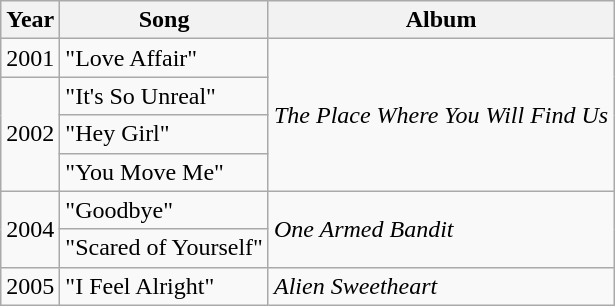<table class="wikitable">
<tr>
<th>Year</th>
<th>Song</th>
<th>Album</th>
</tr>
<tr>
<td align="center">2001</td>
<td>"Love Affair"</td>
<td rowspan="4"><em>The Place Where You Will Find Us</em></td>
</tr>
<tr>
<td align="center" rowspan="3">2002</td>
<td>"It's So Unreal"</td>
</tr>
<tr>
<td>"Hey Girl"</td>
</tr>
<tr>
<td>"You Move Me"</td>
</tr>
<tr>
<td align="center" rowspan="2">2004</td>
<td>"Goodbye"</td>
<td rowspan="2"><em>One Armed Bandit</em></td>
</tr>
<tr>
<td>"Scared of Yourself"</td>
</tr>
<tr>
<td align="center">2005</td>
<td>"I Feel Alright"</td>
<td><em>Alien Sweetheart</em></td>
</tr>
</table>
